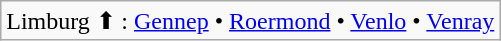<table class="wikitable">
<tr>
<td>Limburg ⬆ : <a href='#'>Gennep</a> • <a href='#'>Roermond</a> • <a href='#'>Venlo</a> • <a href='#'>Venray</a></td>
</tr>
</table>
